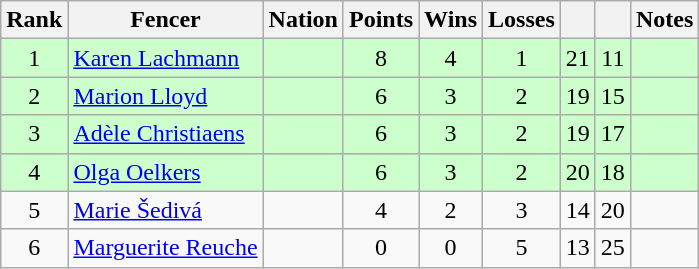<table class="wikitable sortable" style="text-align: center;">
<tr>
<th>Rank</th>
<th>Fencer</th>
<th>Nation</th>
<th>Points</th>
<th>Wins</th>
<th>Losses</th>
<th></th>
<th></th>
<th>Notes</th>
</tr>
<tr style="background:#cfc;">
<td>1</td>
<td align=left><a href='#'>Karen Lachmann</a></td>
<td align=left></td>
<td>8</td>
<td>4</td>
<td>1</td>
<td>21</td>
<td>11</td>
<td></td>
</tr>
<tr style="background:#cfc;">
<td>2</td>
<td align=left><a href='#'>Marion Lloyd</a></td>
<td align=left></td>
<td>6</td>
<td>3</td>
<td>2</td>
<td>19</td>
<td>15</td>
<td></td>
</tr>
<tr style="background:#cfc;">
<td>3</td>
<td align=left><a href='#'>Adèle Christiaens</a></td>
<td align=left></td>
<td>6</td>
<td>3</td>
<td>2</td>
<td>19</td>
<td>17</td>
<td></td>
</tr>
<tr style="background:#cfc;">
<td>4</td>
<td align=left><a href='#'>Olga Oelkers</a></td>
<td align=left></td>
<td>6</td>
<td>3</td>
<td>2</td>
<td>20</td>
<td>18</td>
<td></td>
</tr>
<tr>
<td>5</td>
<td align=left><a href='#'>Marie Šedivá</a></td>
<td align=left></td>
<td>4</td>
<td>2</td>
<td>3</td>
<td>14</td>
<td>20</td>
<td></td>
</tr>
<tr>
<td>6</td>
<td align=left><a href='#'>Marguerite Reuche</a></td>
<td align=left></td>
<td>0</td>
<td>0</td>
<td>5</td>
<td>13</td>
<td>25</td>
<td></td>
</tr>
</table>
